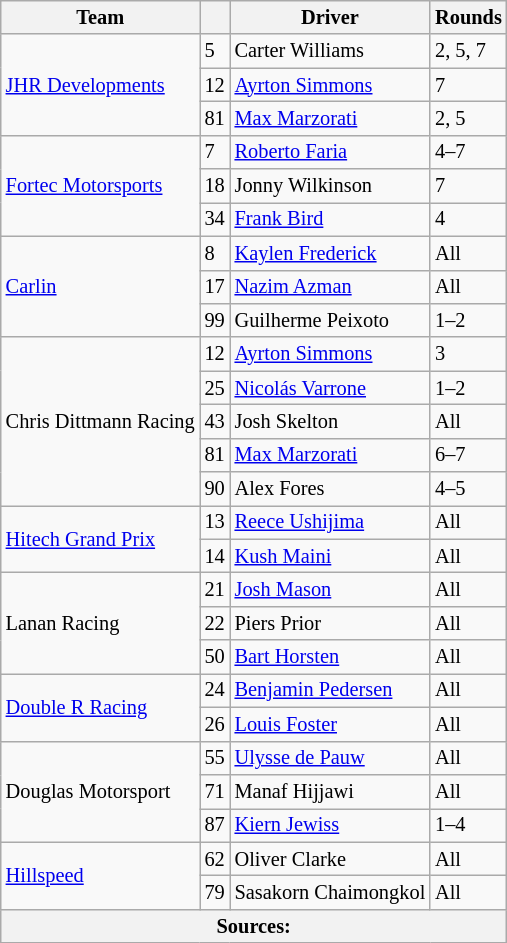<table class="wikitable" style="font-size: 85%;">
<tr>
<th>Team</th>
<th></th>
<th>Driver</th>
<th>Rounds</th>
</tr>
<tr>
<td rowspan=3><a href='#'>JHR Developments</a></td>
<td>5</td>
<td> Carter Williams</td>
<td>2, 5, 7</td>
</tr>
<tr>
<td>12</td>
<td> <a href='#'>Ayrton Simmons</a></td>
<td>7</td>
</tr>
<tr>
<td>81</td>
<td> <a href='#'>Max Marzorati</a></td>
<td>2, 5</td>
</tr>
<tr>
<td rowspan=3><a href='#'>Fortec Motorsports</a></td>
<td>7</td>
<td> <a href='#'>Roberto Faria</a></td>
<td>4–7</td>
</tr>
<tr>
<td>18</td>
<td> Jonny Wilkinson</td>
<td>7</td>
</tr>
<tr>
<td>34</td>
<td> <a href='#'>Frank Bird</a></td>
<td>4</td>
</tr>
<tr>
<td rowspan=3><a href='#'>Carlin</a></td>
<td>8</td>
<td> <a href='#'>Kaylen Frederick</a></td>
<td>All</td>
</tr>
<tr>
<td>17</td>
<td> <a href='#'>Nazim Azman</a></td>
<td>All</td>
</tr>
<tr>
<td>99</td>
<td> Guilherme Peixoto</td>
<td>1–2</td>
</tr>
<tr>
<td rowspan=5>Chris Dittmann Racing</td>
<td>12</td>
<td> <a href='#'>Ayrton Simmons</a></td>
<td>3</td>
</tr>
<tr>
<td>25</td>
<td> <a href='#'>Nicolás Varrone</a></td>
<td>1–2</td>
</tr>
<tr>
<td>43</td>
<td> Josh Skelton</td>
<td>All</td>
</tr>
<tr>
<td>81</td>
<td> <a href='#'>Max Marzorati</a></td>
<td>6–7</td>
</tr>
<tr>
<td>90</td>
<td> Alex Fores</td>
<td>4–5</td>
</tr>
<tr>
<td rowspan=2><a href='#'>Hitech Grand Prix</a></td>
<td>13</td>
<td> <a href='#'>Reece Ushijima</a></td>
<td>All</td>
</tr>
<tr>
<td>14</td>
<td> <a href='#'>Kush Maini</a></td>
<td>All</td>
</tr>
<tr>
<td rowspan=3>Lanan Racing</td>
<td>21</td>
<td> <a href='#'>Josh Mason</a></td>
<td>All</td>
</tr>
<tr>
<td>22</td>
<td> Piers Prior</td>
<td>All</td>
</tr>
<tr>
<td>50</td>
<td> <a href='#'>Bart Horsten</a></td>
<td>All</td>
</tr>
<tr>
<td rowspan=2><a href='#'>Double R Racing</a></td>
<td>24</td>
<td> <a href='#'>Benjamin Pedersen</a></td>
<td>All</td>
</tr>
<tr>
<td>26</td>
<td> <a href='#'>Louis Foster</a></td>
<td>All</td>
</tr>
<tr>
<td rowspan=3>Douglas Motorsport</td>
<td>55</td>
<td> <a href='#'>Ulysse de Pauw</a></td>
<td>All</td>
</tr>
<tr>
<td>71</td>
<td> Manaf Hijjawi</td>
<td>All</td>
</tr>
<tr>
<td>87</td>
<td> <a href='#'>Kiern Jewiss</a></td>
<td>1–4</td>
</tr>
<tr>
<td rowspan=2><a href='#'>Hillspeed</a></td>
<td>62</td>
<td> Oliver Clarke</td>
<td>All</td>
</tr>
<tr>
<td>79</td>
<td nowrap> Sasakorn Chaimongkol</td>
<td>All</td>
</tr>
<tr>
<th colspan=4>Sources:</th>
</tr>
</table>
